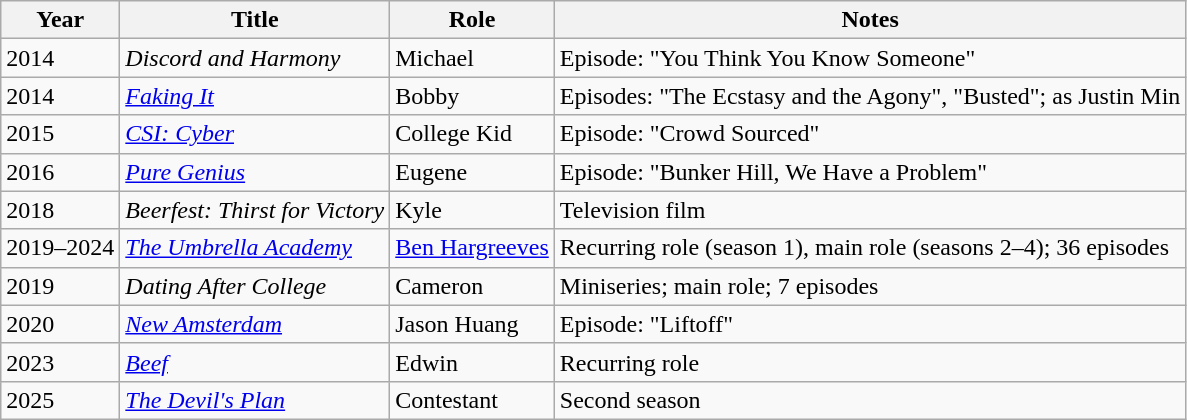<table class="wikitable sortable">
<tr>
<th>Year</th>
<th>Title</th>
<th>Role</th>
<th class="unsortable">Notes</th>
</tr>
<tr>
<td>2014</td>
<td><em>Discord and Harmony</em></td>
<td>Michael</td>
<td>Episode: "You Think You Know Someone"</td>
</tr>
<tr>
<td>2014</td>
<td><em><a href='#'>Faking It</a></em></td>
<td>Bobby</td>
<td>Episodes: "The Ecstasy and the Agony", "Busted"; as Justin Min</td>
</tr>
<tr>
<td>2015</td>
<td><em><a href='#'>CSI: Cyber</a></em></td>
<td>College Kid</td>
<td>Episode: "Crowd Sourced"</td>
</tr>
<tr>
<td>2016</td>
<td><em><a href='#'>Pure Genius</a></em></td>
<td>Eugene</td>
<td>Episode: "Bunker Hill, We Have a Problem"</td>
</tr>
<tr>
<td>2018</td>
<td><em>Beerfest: Thirst for Victory</em></td>
<td>Kyle</td>
<td>Television film</td>
</tr>
<tr>
<td>2019–2024</td>
<td><em><a href='#'>The Umbrella Academy</a></em></td>
<td><a href='#'>Ben Hargreeves</a></td>
<td>Recurring role (season 1), main role (seasons 2–4); 36 episodes</td>
</tr>
<tr>
<td>2019</td>
<td><em>Dating After College</em></td>
<td>Cameron</td>
<td>Miniseries; main role; 7 episodes</td>
</tr>
<tr>
<td>2020</td>
<td><a href='#'><em>New Amsterdam</em></a></td>
<td>Jason Huang</td>
<td>Episode: "Liftoff"</td>
</tr>
<tr>
<td>2023</td>
<td><em><a href='#'>Beef</a></em></td>
<td>Edwin</td>
<td>Recurring role</td>
</tr>
<tr>
<td>2025</td>
<td><em><a href='#'>The Devil's Plan</a></em></td>
<td>Contestant</td>
<td>Second season</td>
</tr>
</table>
